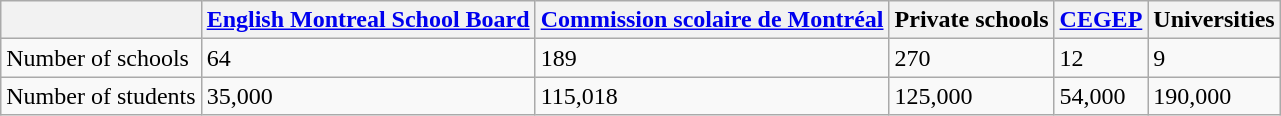<table class="wikitable">
<tr>
<th></th>
<th><a href='#'>English Montreal School Board</a></th>
<th><a href='#'>Commission scolaire de Montréal</a></th>
<th>Private schools</th>
<th><a href='#'>CEGEP</a></th>
<th>Universities</th>
</tr>
<tr>
<td>Number of schools</td>
<td>64</td>
<td>189</td>
<td>270</td>
<td>12</td>
<td>9</td>
</tr>
<tr>
<td>Number of students</td>
<td>35,000</td>
<td>115,018</td>
<td>125,000</td>
<td>54,000</td>
<td>190,000</td>
</tr>
</table>
